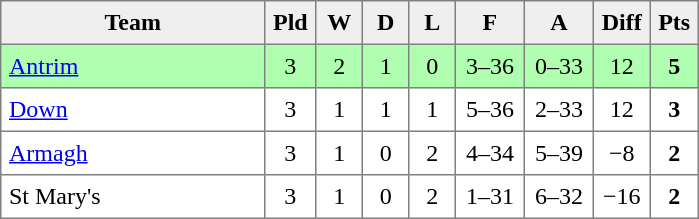<table style=border-collapse:collapse border=1 cellspacing=0 cellpadding=5>
<tr align=center bgcolor=#efefef>
<th width=165>Team</th>
<th width=20>Pld</th>
<th width=20>W</th>
<th width=20>D</th>
<th width=20>L</th>
<th width=35>F</th>
<th width=35>A</th>
<th width=20>Diff</th>
<th width=20>Pts</th>
</tr>
<tr align=center style="background:#b0ffb0;">
<td style="text-align:left;"><a href='#'>Antrim</a></td>
<td>3</td>
<td>2</td>
<td>1</td>
<td>0</td>
<td>3–36</td>
<td>0–33</td>
<td>12</td>
<td><strong>5</strong></td>
</tr>
<tr align=center style="background:#FFFFFF;">
<td style="text-align:left;"><a href='#'>Down</a></td>
<td>3</td>
<td>1</td>
<td>1</td>
<td>1</td>
<td>5–36</td>
<td>2–33</td>
<td>12</td>
<td><strong>3</strong></td>
</tr>
<tr align=center style="background:#FFFFFF;">
<td style="text-align:left;"><a href='#'>Armagh</a></td>
<td>3</td>
<td>1</td>
<td>0</td>
<td>2</td>
<td>4–34</td>
<td>5–39</td>
<td>−8</td>
<td><strong>2</strong></td>
</tr>
<tr align=center style="background:#FFFFFF;">
<td style="text-align:left;">St Mary's</td>
<td>3</td>
<td>1</td>
<td>0</td>
<td>2</td>
<td>1–31</td>
<td>6–32</td>
<td>−16</td>
<td><strong>2</strong></td>
</tr>
</table>
